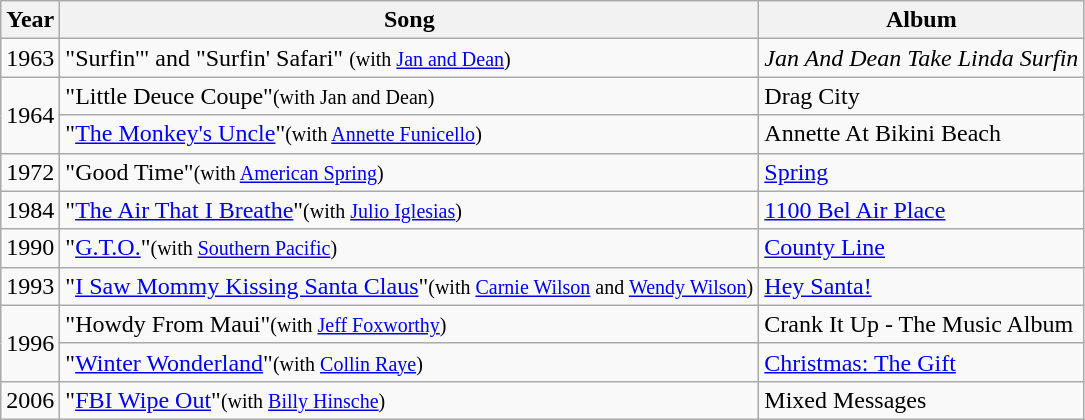<table class="wikitable">
<tr>
<th>Year</th>
<th>Song</th>
<th>Album</th>
</tr>
<tr>
<td>1963</td>
<td>"Surfin'" and "Surfin' Safari" <small>(with <a href='#'>Jan and Dean</a>)</small></td>
<td><em>Jan And Dean Take Linda Surfin<strong></td>
</tr>
<tr>
<td rowspan="2">1964</td>
<td>"Little Deuce Coupe"<small>(with Jan and Dean)</small></td>
<td></em>Drag City<em></td>
</tr>
<tr>
<td>"<a href='#'>The Monkey's Uncle</a>"<small>(with <a href='#'>Annette Funicello</a>)</small></td>
<td></em>Annette At Bikini Beach<em></td>
</tr>
<tr>
<td>1972</td>
<td>"Good Time"<small>(with <a href='#'>American Spring</a>)</small></td>
<td></em><a href='#'>Spring</a><em></td>
</tr>
<tr>
<td>1984</td>
<td>"<a href='#'>The Air That I Breathe</a>"<small>(with <a href='#'>Julio Iglesias</a>)</small></td>
<td></em><a href='#'>1100 Bel Air Place</a><em></td>
</tr>
<tr>
<td>1990</td>
<td>"<a href='#'>G.T.O.</a>"<small>(with <a href='#'>Southern Pacific</a>)</small></td>
<td></em><a href='#'>County Line</a><em></td>
</tr>
<tr>
<td>1993</td>
<td>"<a href='#'>I Saw Mommy Kissing Santa Claus</a>"<small>(with <a href='#'>Carnie Wilson</a> and <a href='#'>Wendy Wilson</a>)</small></td>
<td></em><a href='#'>Hey Santa!</a><em></td>
</tr>
<tr>
<td rowspan="2">1996</td>
<td>"Howdy From Maui"<small>(with <a href='#'>Jeff Foxworthy</a>)</small></td>
<td></em>Crank It Up - The Music Album<em></td>
</tr>
<tr>
<td>"<a href='#'>Winter Wonderland</a>"<small>(with <a href='#'>Collin Raye</a>)</small></td>
<td></em><a href='#'>Christmas: The Gift</a><em></td>
</tr>
<tr>
<td>2006</td>
<td>"<a href='#'>FBI Wipe Out</a>"<small>(with <a href='#'>Billy Hinsche</a>)</small></td>
<td></em>Mixed Messages<em></td>
</tr>
</table>
